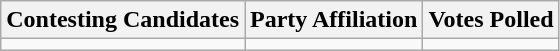<table class="wikitable sortable">
<tr>
<th>Contesting Candidates</th>
<th>Party Affiliation</th>
<th>Votes Polled</th>
</tr>
<tr>
<td></td>
<td></td>
<td></td>
</tr>
</table>
